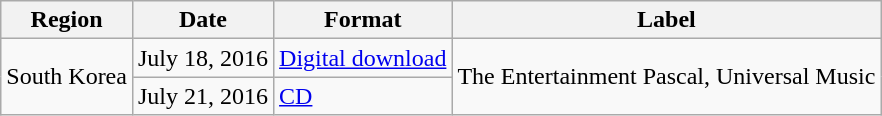<table class="wikitable">
<tr>
<th>Region</th>
<th>Date</th>
<th>Format</th>
<th>Label</th>
</tr>
<tr>
<td rowspan="2">South Korea</td>
<td>July 18, 2016</td>
<td><a href='#'>Digital download</a></td>
<td rowspan="2">The Entertainment Pascal, Universal Music</td>
</tr>
<tr>
<td>July 21, 2016</td>
<td><a href='#'>CD</a></td>
</tr>
</table>
